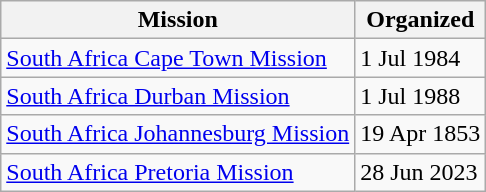<table class="wikitable sortable">
<tr>
<th>Mission</th>
<th data-sort-type=date>Organized</th>
</tr>
<tr>
<td><a href='#'>South Africa Cape Town Mission</a></td>
<td>1 Jul 1984</td>
</tr>
<tr>
<td><a href='#'>South Africa Durban Mission</a></td>
<td>1 Jul 1988</td>
</tr>
<tr>
<td><a href='#'>South Africa Johannesburg Mission</a></td>
<td>19 Apr 1853</td>
</tr>
<tr>
<td><a href='#'>South Africa Pretoria Mission</a></td>
<td>28 Jun 2023</td>
</tr>
</table>
